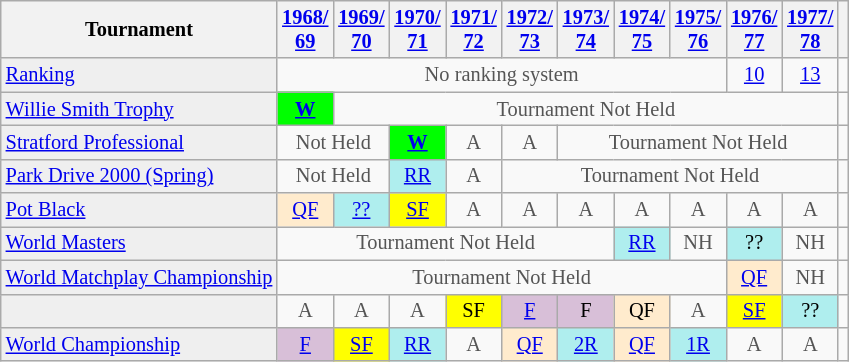<table class="wikitable" style="font-size:85%">
<tr>
<th>Tournament</th>
<th><a href='#'>1968/<br>69</a></th>
<th><a href='#'>1969/<br>70</a></th>
<th><a href='#'>1970/<br>71</a></th>
<th><a href='#'>1971/<br>72</a></th>
<th><a href='#'>1972/<br>73</a></th>
<th><a href='#'>1973/<br>74</a></th>
<th><a href='#'>1974/<br>75</a></th>
<th><a href='#'>1975/<br>76</a></th>
<th><a href='#'>1976/<br>77</a></th>
<th><a href='#'>1977/<br>78</a></th>
<th></th>
</tr>
<tr>
<td style="background:#EFEFEF;"><a href='#'>Ranking</a></td>
<td align="center" colspan="8" style="color:#555555;">No ranking system</td>
<td align="center"><a href='#'>10</a></td>
<td align="center"><a href='#'>13</a></td>
<td></td>
</tr>
<tr>
<td style="background:#EFEFEF;"><a href='#'>Willie Smith Trophy</a></td>
<td style="text-align:center; background:#0f0;"><strong><a href='#'>W</a></strong></td>
<td style="text-align:center; color:#555555;" colspan="9">Tournament Not Held</td>
<td></td>
</tr>
<tr>
<td style="background:#EFEFEF;"><a href='#'>Stratford Professional</a></td>
<td style="text-align:center; color:#555555;" colspan="2">Not Held</td>
<td style="text-align:center; background:#0f0;"><strong><a href='#'>W</a></strong></td>
<td style="text-align:center; color:#555555;">A</td>
<td style="text-align:center; color:#555555;">A</td>
<td style="text-align:center; color:#555555;" colspan="5">Tournament Not Held</td>
<td></td>
</tr>
<tr>
<td style="background:#EFEFEF;"><a href='#'>Park Drive 2000 (Spring)</a></td>
<td style="text-align:center; color:#555555;" colspan="2">Not Held</td>
<td style="text-align:center; background:#afeeee;"><a href='#'>RR</a></td>
<td style="text-align:center; color:#555555;">A</td>
<td style="text-align:center; color:#555555;" colspan="6">Tournament Not Held</td>
<td></td>
</tr>
<tr>
<td style="background:#EFEFEF;"><a href='#'>Pot Black</a></td>
<td style="text-align:center; background:#ffebcd;"><a href='#'>QF</a></td>
<td style="text-align:center; background:#afeeee;"><a href='#'>??</a></td>
<td style="text-align:center; background:yellow;"><a href='#'>SF</a></td>
<td style="text-align:center; color:#555555;">A</td>
<td style="text-align:center; color:#555555;">A</td>
<td style="text-align:center; color:#555555;">A</td>
<td style="text-align:center; color:#555555;">A</td>
<td style="text-align:center; color:#555555;">A</td>
<td style="text-align:center; color:#555555;">A</td>
<td style="text-align:center; color:#555555;">A</td>
<td></td>
</tr>
<tr>
<td style="background:#EFEFEF;"><a href='#'>World Masters</a></td>
<td style="text-align:center; color:#555555;" colspan="6">Tournament Not Held</td>
<td style="text-align:center; background:#afeeee;"><a href='#'>RR</a></td>
<td style="text-align:center; color:#555555;">NH</td>
<td style="text-align:center; background:#afeeee;">??</td>
<td style="text-align:center; color:#555555;">NH</td>
<td></td>
</tr>
<tr>
<td style="background:#EFEFEF;"><a href='#'>World Matchplay Championship</a></td>
<td style="text-align:center; color:#555555;" colspan="8">Tournament Not Held</td>
<td style="text-align:center; background:#ffebcd;"><a href='#'>QF</a></td>
<td style="text-align:center; color:#555555;">NH</td>
<td></td>
</tr>
<tr>
<td style="background:#EFEFEF;"></td>
<td style="text-align:center; color:#555555;">A</td>
<td style="text-align:center; color:#555555;">A</td>
<td style="text-align:center; color:#555555;">A</td>
<td style="text-align:center; background:yellow;">SF</td>
<td style="text-align:center; background:#D8BFD8;"><a href='#'>F</a></td>
<td style="text-align:center; background:#D8BFD8;">F</td>
<td style="text-align:center; background:#ffebcd;">QF</td>
<td style="text-align:center; color:#555555;">A</td>
<td style="text-align:center; background:yellow;"><a href='#'>SF</a></td>
<td style="text-align:center; background:#afeeee;">??</td>
<td></td>
</tr>
<tr>
<td style="background:#EFEFEF;"><a href='#'>World Championship</a></td>
<td style="text-align:center; background:#D8BFD8;"><a href='#'>F</a></td>
<td style="text-align:center; background:yellow;"><a href='#'>SF</a></td>
<td style="text-align:center; background:#afeeee;"><a href='#'>RR</a></td>
<td style="text-align:center; color:#555555;">A</td>
<td style="text-align:center; background:#ffebcd;"><a href='#'>QF</a></td>
<td style="text-align:center; background:#afeeee;"><a href='#'>2R</a></td>
<td style="text-align:center; background:#ffebcd;"><a href='#'>QF</a></td>
<td style="text-align:center; background:#afeeee;"><a href='#'>1R</a></td>
<td style="text-align:center; color:#555555;">A</td>
<td style="text-align:center; color:#555555;">A</td>
<td></td>
</tr>
</table>
